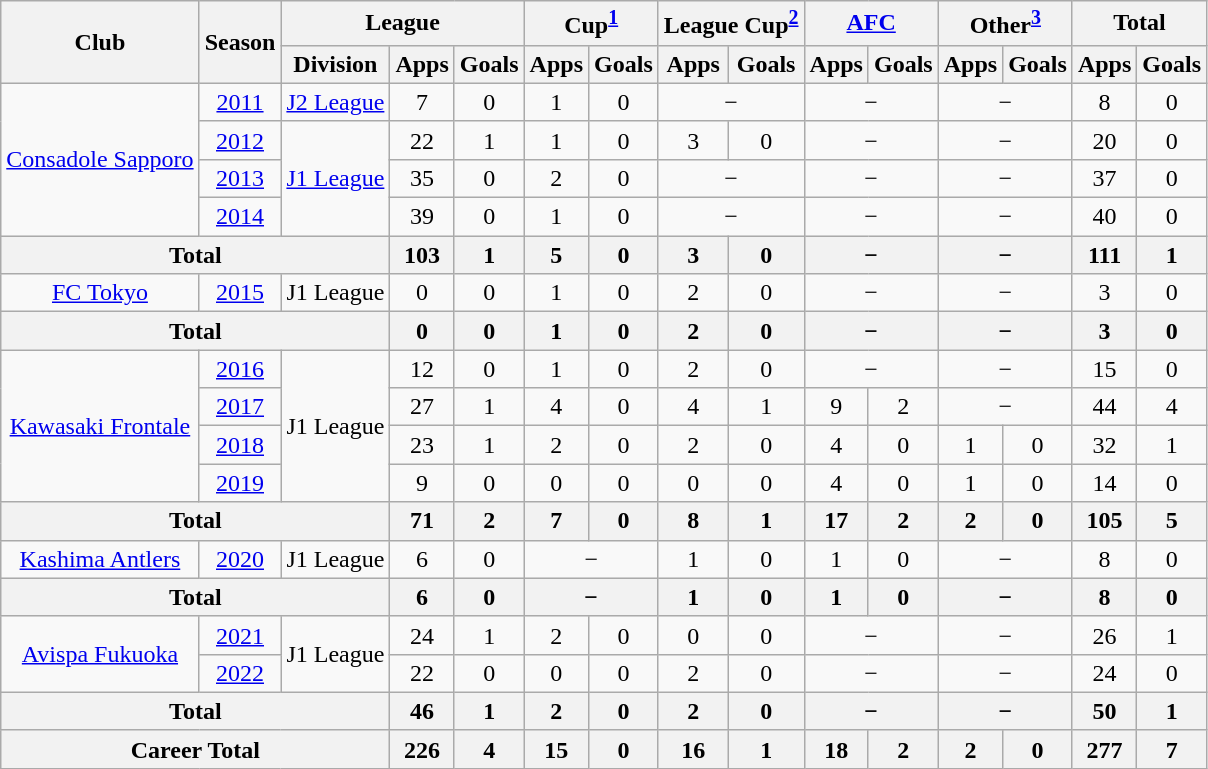<table class="wikitable" style="text-align:center;">
<tr>
<th rowspan="2">Club</th>
<th rowspan="2">Season</th>
<th colspan="3">League</th>
<th colspan="2">Cup<sup><a href='#'>1</a></sup></th>
<th colspan="2">League Cup<sup><a href='#'>2</a></sup></th>
<th colspan="2"><a href='#'>AFC</a></th>
<th colspan="2">Other<sup><a href='#'>3</a></sup></th>
<th colspan="2">Total</th>
</tr>
<tr>
<th>Division</th>
<th>Apps</th>
<th>Goals</th>
<th>Apps</th>
<th>Goals</th>
<th>Apps</th>
<th>Goals</th>
<th>Apps</th>
<th>Goals</th>
<th>Apps</th>
<th>Goals</th>
<th>Apps</th>
<th>Goals</th>
</tr>
<tr>
<td rowspan="4"><a href='#'>Consadole Sapporo</a></td>
<td><a href='#'>2011</a></td>
<td><a href='#'>J2 League</a></td>
<td>7</td>
<td>0</td>
<td>1</td>
<td>0</td>
<td colspan="2">−</td>
<td colspan="2">−</td>
<td colspan="2">−</td>
<td>8</td>
<td>0</td>
</tr>
<tr>
<td><a href='#'>2012</a></td>
<td rowspan="3"><a href='#'>J1 League</a></td>
<td>22</td>
<td>1</td>
<td>1</td>
<td>0</td>
<td>3</td>
<td>0</td>
<td colspan="2">−</td>
<td colspan="2">−</td>
<td>20</td>
<td>0</td>
</tr>
<tr>
<td><a href='#'>2013</a></td>
<td>35</td>
<td>0</td>
<td>2</td>
<td>0</td>
<td colspan="2">−</td>
<td colspan="2">−</td>
<td colspan="2">−</td>
<td>37</td>
<td>0</td>
</tr>
<tr>
<td><a href='#'>2014</a></td>
<td>39</td>
<td>0</td>
<td>1</td>
<td>0</td>
<td colspan="2">−</td>
<td colspan="2">−</td>
<td colspan="2">−</td>
<td>40</td>
<td>0</td>
</tr>
<tr>
<th colspan="3">Total</th>
<th>103</th>
<th>1</th>
<th>5</th>
<th>0</th>
<th>3</th>
<th>0</th>
<th colspan="2">−</th>
<th colspan="2">−</th>
<th>111</th>
<th>1</th>
</tr>
<tr>
<td><a href='#'>FC Tokyo</a></td>
<td><a href='#'>2015</a></td>
<td>J1 League</td>
<td>0</td>
<td>0</td>
<td>1</td>
<td>0</td>
<td>2</td>
<td>0</td>
<td colspan="2">−</td>
<td colspan="2">−</td>
<td>3</td>
<td>0</td>
</tr>
<tr>
<th colspan="3">Total</th>
<th>0</th>
<th>0</th>
<th>1</th>
<th>0</th>
<th>2</th>
<th>0</th>
<th colspan="2">−</th>
<th colspan="2">−</th>
<th>3</th>
<th>0</th>
</tr>
<tr>
<td rowspan="4"><a href='#'>Kawasaki Frontale</a></td>
<td><a href='#'>2016</a></td>
<td rowspan="4">J1 League</td>
<td>12</td>
<td>0</td>
<td>1</td>
<td>0</td>
<td>2</td>
<td>0</td>
<td colspan="2">−</td>
<td colspan="2">−</td>
<td>15</td>
<td>0</td>
</tr>
<tr>
<td><a href='#'>2017</a></td>
<td>27</td>
<td>1</td>
<td>4</td>
<td>0</td>
<td>4</td>
<td>1</td>
<td>9</td>
<td>2</td>
<td colspan="2">−</td>
<td>44</td>
<td>4</td>
</tr>
<tr>
<td><a href='#'>2018</a></td>
<td>23</td>
<td>1</td>
<td>2</td>
<td>0</td>
<td>2</td>
<td>0</td>
<td>4</td>
<td>0</td>
<td>1</td>
<td>0</td>
<td>32</td>
<td>1</td>
</tr>
<tr>
<td><a href='#'>2019</a></td>
<td>9</td>
<td>0</td>
<td>0</td>
<td>0</td>
<td>0</td>
<td>0</td>
<td>4</td>
<td>0</td>
<td>1</td>
<td>0</td>
<td>14</td>
<td>0</td>
</tr>
<tr>
<th colspan="3">Total</th>
<th>71</th>
<th>2</th>
<th>7</th>
<th>0</th>
<th>8</th>
<th>1</th>
<th>17</th>
<th>2</th>
<th>2</th>
<th>0</th>
<th>105</th>
<th>5</th>
</tr>
<tr>
<td><a href='#'>Kashima Antlers</a></td>
<td><a href='#'>2020</a></td>
<td>J1 League</td>
<td>6</td>
<td>0</td>
<td colspan="2">−</td>
<td>1</td>
<td>0</td>
<td>1</td>
<td>0</td>
<td colspan="2">−</td>
<td>8</td>
<td>0</td>
</tr>
<tr>
<th colspan="3">Total</th>
<th>6</th>
<th>0</th>
<th colspan="2">−</th>
<th>1</th>
<th>0</th>
<th>1</th>
<th>0</th>
<th colspan="2">−</th>
<th>8</th>
<th>0</th>
</tr>
<tr>
<td rowspan="2"><a href='#'>Avispa Fukuoka</a></td>
<td><a href='#'>2021</a></td>
<td rowspan="2">J1 League</td>
<td>24</td>
<td>1</td>
<td>2</td>
<td>0</td>
<td>0</td>
<td>0</td>
<td colspan="2">−</td>
<td colspan="2">−</td>
<td>26</td>
<td>1</td>
</tr>
<tr>
<td><a href='#'>2022</a></td>
<td>22</td>
<td>0</td>
<td>0</td>
<td>0</td>
<td>2</td>
<td>0</td>
<td colspan="2">−</td>
<td colspan="2">−</td>
<td>24</td>
<td>0</td>
</tr>
<tr>
<th colspan="3">Total</th>
<th>46</th>
<th>1</th>
<th>2</th>
<th>0</th>
<th>2</th>
<th>0</th>
<th colspan="2">−</th>
<th colspan="2">−</th>
<th>50</th>
<th>1</th>
</tr>
<tr>
<th colspan="3">Career Total</th>
<th>226</th>
<th>4</th>
<th>15</th>
<th>0</th>
<th>16</th>
<th>1</th>
<th>18</th>
<th>2</th>
<th>2</th>
<th>0</th>
<th>277</th>
<th>7</th>
</tr>
</table>
